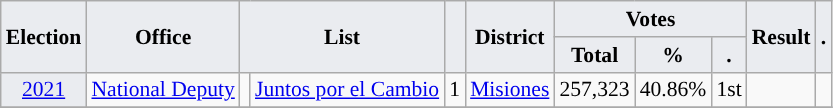<table class="wikitable" style="font-size:90%; text-align:center;">
<tr>
<th style="background-color:#EAECF0;" rowspan=2>Election</th>
<th style="background-color:#EAECF0;" rowspan=2>Office</th>
<th style="background-color:#EAECF0;" colspan=2 rowspan=2>List</th>
<th style="background-color:#EAECF0;" rowspan=2></th>
<th style="background-color:#EAECF0;" rowspan=2>District</th>
<th style="background-color:#EAECF0;" colspan=3>Votes</th>
<th style="background-color:#EAECF0;" rowspan=2>Result</th>
<th style="background-color:#EAECF0;" rowspan=2>.</th>
</tr>
<tr>
<th style="background-color:#EAECF0;">Total</th>
<th style="background-color:#EAECF0;">%</th>
<th style="background-color:#EAECF0;">.</th>
</tr>
<tr>
<td style="background-color:#EAECF0;"><a href='#'>2021</a></td>
<td><a href='#'>National Deputy</a></td>
<td style="background-color:"></td>
<td><a href='#'>Juntos por el Cambio</a></td>
<td>1</td>
<td><a href='#'>Misiones</a></td>
<td>257,323</td>
<td>40.86%</td>
<td>1st</td>
<td></td>
<td></td>
</tr>
<tr>
</tr>
</table>
